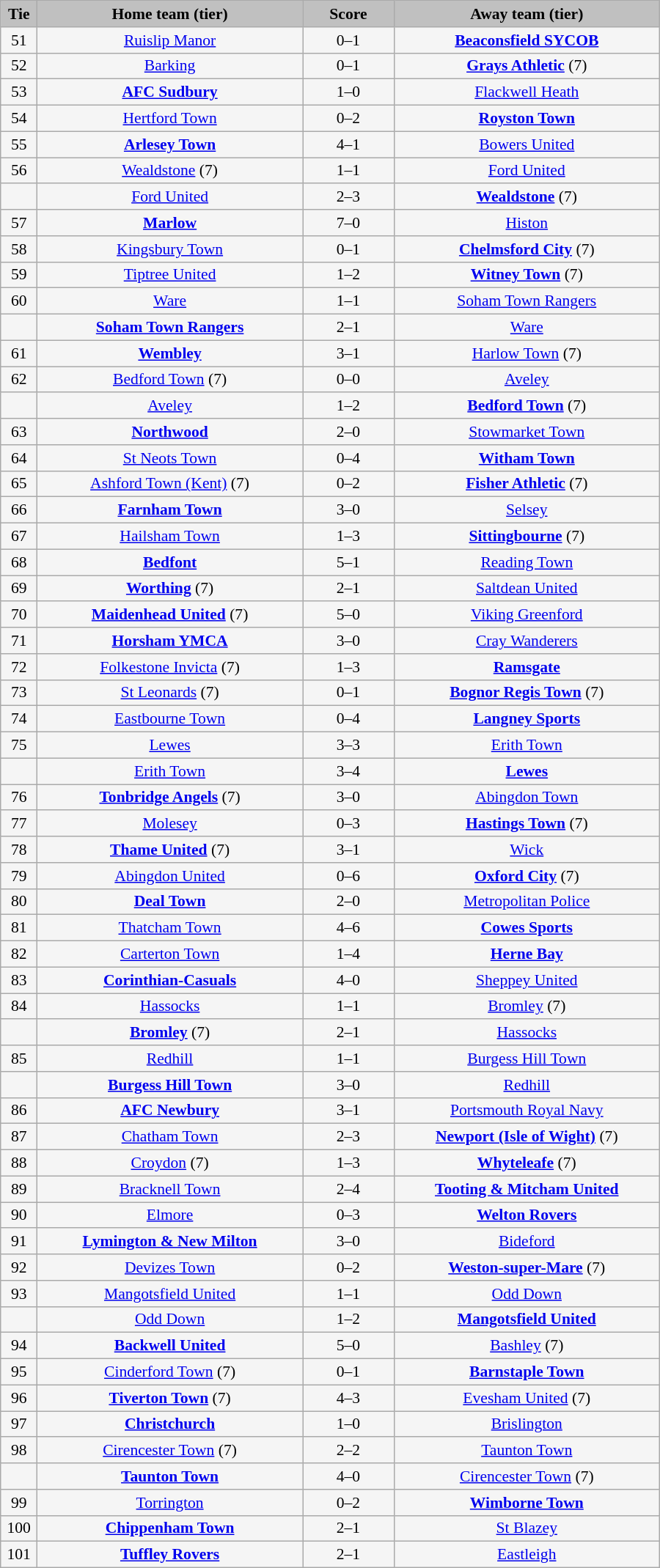<table class="wikitable" style="width: 600px; background:WhiteSmoke; text-align:center; font-size:90%">
<tr>
<td scope="col" style="width:  5.00%; background:silver;"><strong>Tie</strong></td>
<td scope="col" style="width: 36.25%; background:silver;"><strong>Home team (tier)</strong></td>
<td scope="col" style="width: 12.50%; background:silver;"><strong>Score</strong></td>
<td scope="col" style="width: 36.25%; background:silver;"><strong>Away team (tier)</strong></td>
</tr>
<tr>
<td>51</td>
<td><a href='#'>Ruislip Manor</a></td>
<td>0–1</td>
<td><strong><a href='#'>Beaconsfield SYCOB</a></strong></td>
</tr>
<tr>
<td>52</td>
<td><a href='#'>Barking</a></td>
<td>0–1</td>
<td><strong><a href='#'>Grays Athletic</a></strong> (7)</td>
</tr>
<tr>
<td>53</td>
<td><strong><a href='#'>AFC Sudbury</a></strong></td>
<td>1–0</td>
<td><a href='#'>Flackwell Heath</a></td>
</tr>
<tr>
<td>54</td>
<td><a href='#'>Hertford Town</a></td>
<td>0–2</td>
<td><strong><a href='#'>Royston Town</a></strong></td>
</tr>
<tr>
<td>55</td>
<td><strong><a href='#'>Arlesey Town</a></strong></td>
<td>4–1</td>
<td><a href='#'>Bowers United</a></td>
</tr>
<tr>
<td>56</td>
<td><a href='#'>Wealdstone</a> (7)</td>
<td>1–1</td>
<td><a href='#'>Ford United</a></td>
</tr>
<tr>
<td><em></em></td>
<td><a href='#'>Ford United</a></td>
<td>2–3</td>
<td><strong><a href='#'>Wealdstone</a></strong> (7)</td>
</tr>
<tr>
<td>57</td>
<td><strong><a href='#'>Marlow</a></strong></td>
<td>7–0</td>
<td><a href='#'>Histon</a></td>
</tr>
<tr>
<td>58</td>
<td><a href='#'>Kingsbury Town</a></td>
<td>0–1</td>
<td><strong><a href='#'>Chelmsford City</a></strong> (7)</td>
</tr>
<tr>
<td>59</td>
<td><a href='#'>Tiptree United</a></td>
<td>1–2</td>
<td><strong><a href='#'>Witney Town</a></strong> (7)</td>
</tr>
<tr>
<td>60</td>
<td><a href='#'>Ware</a></td>
<td>1–1</td>
<td><a href='#'>Soham Town Rangers</a></td>
</tr>
<tr>
<td><em></em></td>
<td><strong><a href='#'>Soham Town Rangers</a></strong></td>
<td>2–1</td>
<td><a href='#'>Ware</a></td>
</tr>
<tr>
<td>61</td>
<td><strong><a href='#'>Wembley</a></strong></td>
<td>3–1</td>
<td><a href='#'>Harlow Town</a> (7)</td>
</tr>
<tr>
<td>62</td>
<td><a href='#'>Bedford Town</a> (7)</td>
<td>0–0</td>
<td><a href='#'>Aveley</a></td>
</tr>
<tr>
<td><em></em></td>
<td><a href='#'>Aveley</a></td>
<td>1–2</td>
<td><strong><a href='#'>Bedford Town</a></strong> (7)</td>
</tr>
<tr>
<td>63</td>
<td><strong><a href='#'>Northwood</a></strong></td>
<td>2–0</td>
<td><a href='#'>Stowmarket Town</a></td>
</tr>
<tr>
<td>64</td>
<td><a href='#'>St Neots Town</a></td>
<td>0–4</td>
<td><strong><a href='#'>Witham Town</a></strong></td>
</tr>
<tr>
<td>65</td>
<td><a href='#'>Ashford Town (Kent)</a> (7)</td>
<td>0–2</td>
<td><strong><a href='#'>Fisher Athletic</a></strong> (7)</td>
</tr>
<tr>
<td>66</td>
<td><strong><a href='#'>Farnham Town</a></strong></td>
<td>3–0</td>
<td><a href='#'>Selsey</a></td>
</tr>
<tr>
<td>67</td>
<td><a href='#'>Hailsham Town</a></td>
<td>1–3</td>
<td><strong><a href='#'>Sittingbourne</a></strong> (7)</td>
</tr>
<tr>
<td>68</td>
<td><strong><a href='#'>Bedfont</a></strong></td>
<td>5–1</td>
<td><a href='#'>Reading Town</a></td>
</tr>
<tr>
<td>69</td>
<td><strong><a href='#'>Worthing</a></strong> (7)</td>
<td>2–1</td>
<td><a href='#'>Saltdean United</a></td>
</tr>
<tr>
<td>70</td>
<td><strong><a href='#'>Maidenhead United</a></strong> (7)</td>
<td>5–0</td>
<td><a href='#'>Viking Greenford</a></td>
</tr>
<tr>
<td>71</td>
<td><strong><a href='#'>Horsham YMCA</a></strong></td>
<td>3–0</td>
<td><a href='#'>Cray Wanderers</a></td>
</tr>
<tr>
<td>72</td>
<td><a href='#'>Folkestone Invicta</a> (7)</td>
<td>1–3</td>
<td><strong><a href='#'>Ramsgate</a></strong></td>
</tr>
<tr>
<td>73</td>
<td><a href='#'>St Leonards</a> (7)</td>
<td>0–1</td>
<td><strong><a href='#'>Bognor Regis Town</a></strong> (7)</td>
</tr>
<tr>
<td>74</td>
<td><a href='#'>Eastbourne Town</a></td>
<td>0–4</td>
<td><strong><a href='#'>Langney Sports</a></strong></td>
</tr>
<tr>
<td>75</td>
<td><a href='#'>Lewes</a></td>
<td>3–3</td>
<td><a href='#'>Erith Town</a></td>
</tr>
<tr>
<td><em></em></td>
<td><a href='#'>Erith Town</a></td>
<td>3–4</td>
<td><strong><a href='#'>Lewes</a></strong></td>
</tr>
<tr>
<td>76</td>
<td><strong><a href='#'>Tonbridge Angels</a></strong> (7)</td>
<td>3–0</td>
<td><a href='#'>Abingdon Town</a></td>
</tr>
<tr>
<td>77</td>
<td><a href='#'>Molesey</a></td>
<td>0–3</td>
<td><strong><a href='#'>Hastings Town</a></strong> (7)</td>
</tr>
<tr>
<td>78</td>
<td><strong><a href='#'>Thame United</a></strong> (7)</td>
<td>3–1</td>
<td><a href='#'>Wick</a></td>
</tr>
<tr>
<td>79</td>
<td><a href='#'>Abingdon United</a></td>
<td>0–6</td>
<td><strong><a href='#'>Oxford City</a></strong> (7)</td>
</tr>
<tr>
<td>80</td>
<td><strong><a href='#'>Deal Town</a></strong></td>
<td>2–0</td>
<td><a href='#'>Metropolitan Police</a></td>
</tr>
<tr>
<td>81</td>
<td><a href='#'>Thatcham Town</a></td>
<td>4–6</td>
<td><strong><a href='#'>Cowes Sports</a></strong></td>
</tr>
<tr>
<td>82</td>
<td><a href='#'>Carterton Town</a></td>
<td>1–4</td>
<td><strong><a href='#'>Herne Bay</a></strong></td>
</tr>
<tr>
<td>83</td>
<td><strong><a href='#'>Corinthian-Casuals</a></strong></td>
<td>4–0</td>
<td><a href='#'>Sheppey United</a></td>
</tr>
<tr>
<td>84</td>
<td><a href='#'>Hassocks</a></td>
<td>1–1</td>
<td><a href='#'>Bromley</a> (7)</td>
</tr>
<tr>
<td><em></em></td>
<td><strong><a href='#'>Bromley</a></strong> (7)</td>
<td>2–1</td>
<td><a href='#'>Hassocks</a></td>
</tr>
<tr>
<td>85</td>
<td><a href='#'>Redhill</a></td>
<td>1–1</td>
<td><a href='#'>Burgess Hill Town</a></td>
</tr>
<tr>
<td><em></em></td>
<td><strong><a href='#'>Burgess Hill Town</a></strong></td>
<td>3–0</td>
<td><a href='#'>Redhill</a></td>
</tr>
<tr>
<td>86</td>
<td><strong><a href='#'>AFC Newbury</a></strong></td>
<td>3–1</td>
<td><a href='#'>Portsmouth Royal Navy</a></td>
</tr>
<tr>
<td>87</td>
<td><a href='#'>Chatham Town</a></td>
<td>2–3</td>
<td><strong><a href='#'>Newport (Isle of Wight)</a></strong> (7)</td>
</tr>
<tr>
<td>88</td>
<td><a href='#'>Croydon</a> (7)</td>
<td>1–3</td>
<td><strong><a href='#'>Whyteleafe</a></strong> (7)</td>
</tr>
<tr>
<td>89</td>
<td><a href='#'>Bracknell Town</a></td>
<td>2–4</td>
<td><strong><a href='#'>Tooting & Mitcham United</a></strong></td>
</tr>
<tr>
<td>90</td>
<td><a href='#'>Elmore</a></td>
<td>0–3</td>
<td><strong><a href='#'>Welton Rovers</a></strong></td>
</tr>
<tr>
<td>91</td>
<td><strong><a href='#'>Lymington & New Milton</a></strong></td>
<td>3–0</td>
<td><a href='#'>Bideford</a></td>
</tr>
<tr>
<td>92</td>
<td><a href='#'>Devizes Town</a></td>
<td>0–2</td>
<td><strong><a href='#'>Weston-super-Mare</a></strong> (7)</td>
</tr>
<tr>
<td>93</td>
<td><a href='#'>Mangotsfield United</a></td>
<td>1–1</td>
<td><a href='#'>Odd Down</a></td>
</tr>
<tr>
<td><em></em></td>
<td><a href='#'>Odd Down</a></td>
<td>1–2</td>
<td><strong><a href='#'>Mangotsfield United</a></strong></td>
</tr>
<tr>
<td>94</td>
<td><strong><a href='#'>Backwell United</a></strong></td>
<td>5–0</td>
<td><a href='#'>Bashley</a> (7)</td>
</tr>
<tr>
<td>95</td>
<td><a href='#'>Cinderford Town</a> (7)</td>
<td>0–1</td>
<td><strong><a href='#'>Barnstaple Town</a></strong></td>
</tr>
<tr>
<td>96</td>
<td><strong><a href='#'>Tiverton Town</a></strong> (7)</td>
<td>4–3</td>
<td><a href='#'>Evesham United</a> (7)</td>
</tr>
<tr>
<td>97</td>
<td><strong><a href='#'>Christchurch</a></strong></td>
<td>1–0</td>
<td><a href='#'>Brislington</a></td>
</tr>
<tr>
<td>98</td>
<td><a href='#'>Cirencester Town</a> (7)</td>
<td>2–2</td>
<td><a href='#'>Taunton Town</a></td>
</tr>
<tr>
<td><em></em></td>
<td><strong><a href='#'>Taunton Town</a></strong></td>
<td>4–0</td>
<td><a href='#'>Cirencester Town</a> (7)</td>
</tr>
<tr>
<td>99</td>
<td><a href='#'>Torrington</a></td>
<td>0–2</td>
<td><strong><a href='#'>Wimborne Town</a></strong></td>
</tr>
<tr>
<td>100</td>
<td><strong><a href='#'>Chippenham Town</a></strong></td>
<td>2–1</td>
<td><a href='#'>St Blazey</a></td>
</tr>
<tr>
<td>101</td>
<td><strong><a href='#'>Tuffley Rovers</a></strong></td>
<td>2–1</td>
<td><a href='#'>Eastleigh</a></td>
</tr>
</table>
